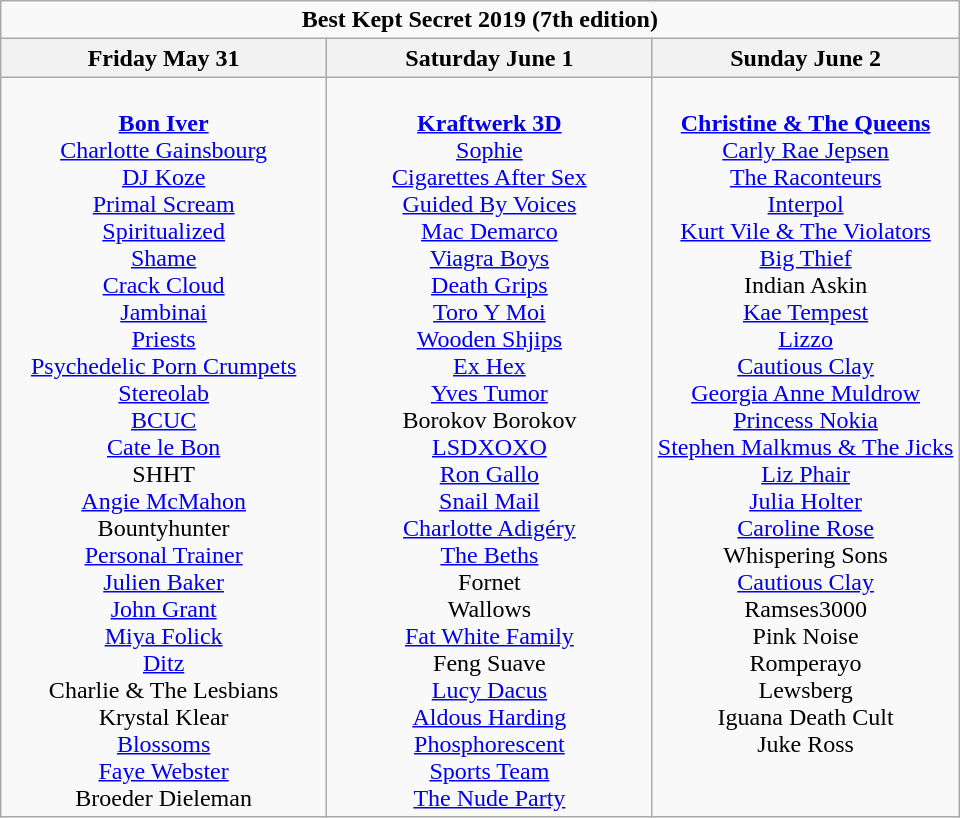<table class="wikitable">
<tr>
<td colspan="3" align="center"><strong>Best Kept Secret 2019 (7th edition)</strong></td>
</tr>
<tr>
<th>Friday May 31</th>
<th>Saturday June 1</th>
<th>Sunday June 2</th>
</tr>
<tr>
<td valign="top" align="center" width=34%><br><strong><a href='#'>Bon Iver</a></strong>
<br><a href='#'>Charlotte Gainsbourg</a>
<br><a href='#'>DJ Koze</a>
<br><a href='#'>Primal Scream</a>
<br><a href='#'>Spiritualized</a>
<br><a href='#'>Shame</a>
<br><a href='#'>Crack Cloud</a>
<br><a href='#'>Jambinai</a>
<br><a href='#'>Priests</a>
<br><a href='#'>Psychedelic Porn Crumpets</a>
<br><a href='#'>Stereolab</a>
<br><a href='#'>BCUC</a>
<br><a href='#'>Cate le Bon</a>
<br>SHHT
<br><a href='#'>Angie McMahon</a>
<br>Bountyhunter
<br><a href='#'>Personal Trainer</a>
<br><a href='#'>Julien Baker</a>
<br><a href='#'>John Grant</a>
<br><a href='#'>Miya Folick</a>
<br><a href='#'>Ditz</a>
<br>Charlie & The Lesbians
<br>Krystal Klear
<br><a href='#'>Blossoms</a>
<br><a href='#'>Faye Webster</a>
<br>Broeder Dieleman</td>
<td valign="top" align="center" width=34%><br><strong><a href='#'>Kraftwerk 3D</a></strong>
<br><a href='#'>Sophie</a>
<br><a href='#'>Cigarettes After Sex</a>
<br><a href='#'>Guided By Voices</a>
<br><a href='#'>Mac Demarco</a>
<br><a href='#'>Viagra Boys</a>
<br><a href='#'>Death Grips</a>
<br><a href='#'>Toro Y Moi</a>
<br><a href='#'>Wooden Shjips</a>
<br><a href='#'>Ex Hex</a>
<br><a href='#'>Yves Tumor</a>
<br>Borokov Borokov
<br><a href='#'>LSDXOXO</a>
<br><a href='#'>Ron Gallo</a>
<br><a href='#'>Snail Mail</a>
<br><a href='#'>Charlotte Adigéry</a>
<br><a href='#'>The Beths</a>
<br>Fornet
<br>Wallows
<br><a href='#'>Fat White Family</a>
<br>Feng Suave
<br><a href='#'>Lucy Dacus</a>
<br><a href='#'>Aldous Harding</a>
<br><a href='#'>Phosphorescent</a>
<br><a href='#'>Sports Team</a>
<br><a href='#'>The Nude Party</a></td>
<td valign="top" align="center" width=32%><br><strong><a href='#'>Christine & The Queens</a></strong>
<br><a href='#'>Carly Rae Jepsen</a>
<br><a href='#'>The Raconteurs</a>
<br><a href='#'>Interpol</a>
<br><a href='#'>Kurt Vile & The Violators</a>
<br><a href='#'>Big Thief</a>
<br>Indian Askin
<br><a href='#'>Kae Tempest</a>
<br><a href='#'>Lizzo</a>
<br><a href='#'>Cautious Clay</a>
<br><a href='#'>Georgia Anne Muldrow</a>
<br><a href='#'>Princess Nokia</a>
<br><a href='#'>Stephen Malkmus & The Jicks</a>
<br><a href='#'>Liz Phair</a>
<br><a href='#'>Julia Holter</a>
<br><a href='#'>Caroline Rose</a>
<br>Whispering Sons
<br><a href='#'>Cautious Clay</a>
<br>Ramses3000
<br>Pink Noise
<br>Romperayo
<br>Lewsberg
<br>Iguana Death Cult
<br>Juke Ross</td>
</tr>
</table>
